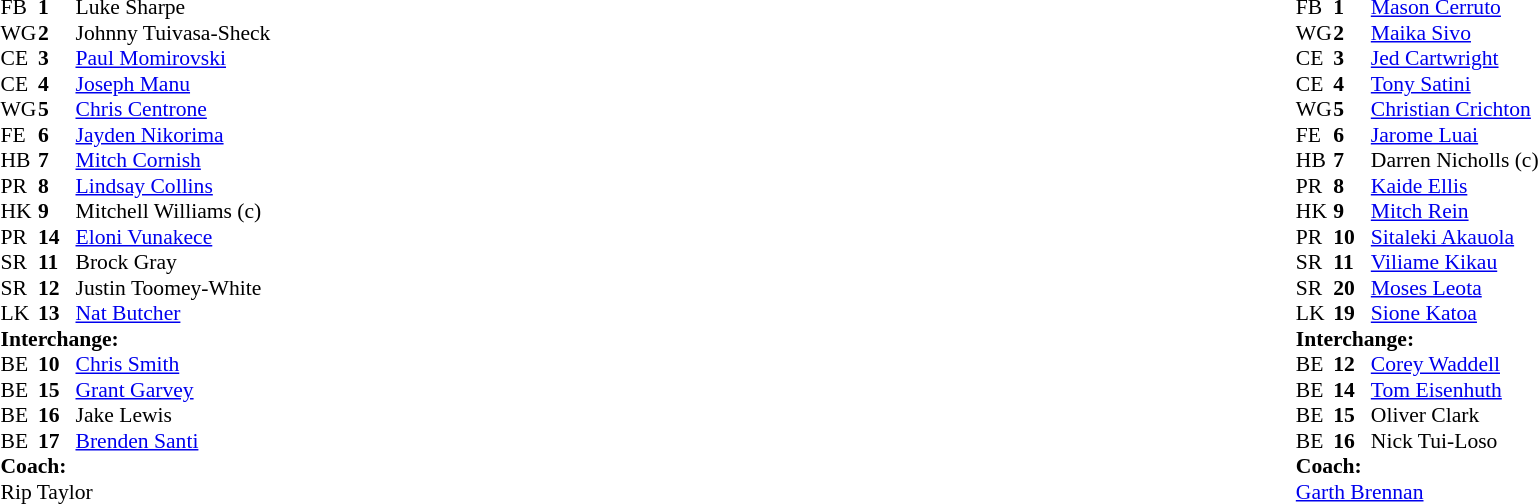<table width="100%">
<tr>
<td width="50%" valign="top"><br><table cellpadding="0" cellspacing="0" style="font-size: 90%">
<tr>
<th width="25"></th>
<th width="25"></th>
</tr>
<tr>
<td>FB</td>
<td><strong>1</strong></td>
<td>Luke Sharpe</td>
</tr>
<tr>
<td>WG</td>
<td><strong>2</strong></td>
<td>Johnny Tuivasa-Sheck</td>
</tr>
<tr>
<td>CE</td>
<td><strong>3</strong></td>
<td><a href='#'>Paul Momirovski</a></td>
</tr>
<tr>
<td>CE</td>
<td><strong>4</strong></td>
<td><a href='#'>Joseph Manu</a></td>
</tr>
<tr>
<td>WG</td>
<td><strong>5</strong></td>
<td><a href='#'>Chris Centrone</a></td>
</tr>
<tr>
<td>FE</td>
<td><strong>6</strong></td>
<td><a href='#'>Jayden Nikorima</a></td>
</tr>
<tr>
<td>HB</td>
<td><strong>7</strong></td>
<td><a href='#'>Mitch Cornish</a></td>
</tr>
<tr>
<td>PR</td>
<td><strong>8</strong></td>
<td><a href='#'>Lindsay Collins</a></td>
</tr>
<tr>
<td>HK</td>
<td><strong>9</strong></td>
<td>Mitchell Williams (c)</td>
</tr>
<tr>
<td>PR</td>
<td><strong>14</strong></td>
<td><a href='#'>Eloni Vunakece</a></td>
</tr>
<tr>
<td>SR</td>
<td><strong>11</strong></td>
<td>Brock Gray</td>
</tr>
<tr>
<td>SR</td>
<td><strong>12</strong></td>
<td>Justin Toomey-White</td>
</tr>
<tr>
<td>LK</td>
<td><strong>13</strong></td>
<td><a href='#'>Nat Butcher</a></td>
</tr>
<tr>
<td colspan="3"><strong>Interchange:</strong></td>
</tr>
<tr>
<td>BE</td>
<td><strong>10</strong></td>
<td><a href='#'>Chris Smith</a></td>
</tr>
<tr>
<td>BE</td>
<td><strong>15</strong></td>
<td><a href='#'>Grant Garvey</a></td>
</tr>
<tr>
<td>BE</td>
<td><strong>16</strong></td>
<td>Jake Lewis</td>
</tr>
<tr>
<td>BE</td>
<td><strong>17</strong></td>
<td><a href='#'>Brenden Santi</a></td>
</tr>
<tr>
<td colspan="3"><strong>Coach:</strong></td>
</tr>
<tr>
<td colspan="3">Rip Taylor</td>
</tr>
</table>
</td>
<td width="50%" valign="top"><br><table align="center" cellpadding="0" cellspacing="0" style="font-size: 90%">
<tr>
<th width="25"></th>
<th width="25"></th>
</tr>
<tr>
<td>FB</td>
<td><strong>1</strong></td>
<td><a href='#'>Mason Cerruto</a></td>
</tr>
<tr>
<td>WG</td>
<td><strong>2</strong></td>
<td><a href='#'>Maika Sivo</a></td>
</tr>
<tr>
<td>CE</td>
<td><strong>3</strong></td>
<td><a href='#'>Jed Cartwright</a></td>
</tr>
<tr>
<td>CE</td>
<td><strong>4</strong></td>
<td><a href='#'>Tony Satini</a></td>
</tr>
<tr>
<td>WG</td>
<td><strong>5</strong></td>
<td><a href='#'>Christian Crichton</a></td>
</tr>
<tr>
<td>FE</td>
<td><strong>6</strong></td>
<td><a href='#'>Jarome Luai</a></td>
</tr>
<tr>
<td>HB</td>
<td><strong>7</strong></td>
<td>Darren Nicholls (c)</td>
</tr>
<tr>
<td>PR</td>
<td><strong>8</strong></td>
<td><a href='#'>Kaide Ellis</a></td>
</tr>
<tr>
<td>HK</td>
<td><strong>9</strong></td>
<td><a href='#'>Mitch Rein</a></td>
</tr>
<tr>
<td>PR</td>
<td><strong>10</strong></td>
<td><a href='#'>Sitaleki Akauola</a></td>
</tr>
<tr>
<td>SR</td>
<td><strong>11</strong></td>
<td><a href='#'>Viliame Kikau</a></td>
</tr>
<tr>
<td>SR</td>
<td><strong>20</strong></td>
<td><a href='#'>Moses Leota</a></td>
</tr>
<tr>
<td>LK</td>
<td><strong>19</strong></td>
<td><a href='#'>Sione Katoa</a></td>
</tr>
<tr>
<td colspan="3"><strong>Interchange:</strong></td>
</tr>
<tr>
<td>BE</td>
<td><strong>12</strong></td>
<td><a href='#'>Corey Waddell</a></td>
</tr>
<tr>
<td>BE</td>
<td><strong>14</strong></td>
<td><a href='#'>Tom Eisenhuth</a></td>
</tr>
<tr>
<td>BE</td>
<td><strong>15</strong></td>
<td>Oliver Clark</td>
</tr>
<tr>
<td>BE</td>
<td><strong>16</strong></td>
<td>Nick Tui-Loso</td>
</tr>
<tr>
<td colspan="3"><strong>Coach:</strong></td>
</tr>
<tr>
<td colspan="3"><a href='#'>Garth Brennan</a></td>
</tr>
</table>
</td>
</tr>
</table>
